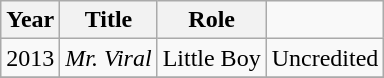<table class="wikitable sortable">
<tr>
<th scope="col">Year</th>
<th scope="col">Title</th>
<th scope="col">Role</th>
</tr>
<tr>
<td>2013</td>
<td><em>Mr. Viral</em></td>
<td>Little Boy</td>
<td>Uncredited</td>
</tr>
<tr>
</tr>
</table>
